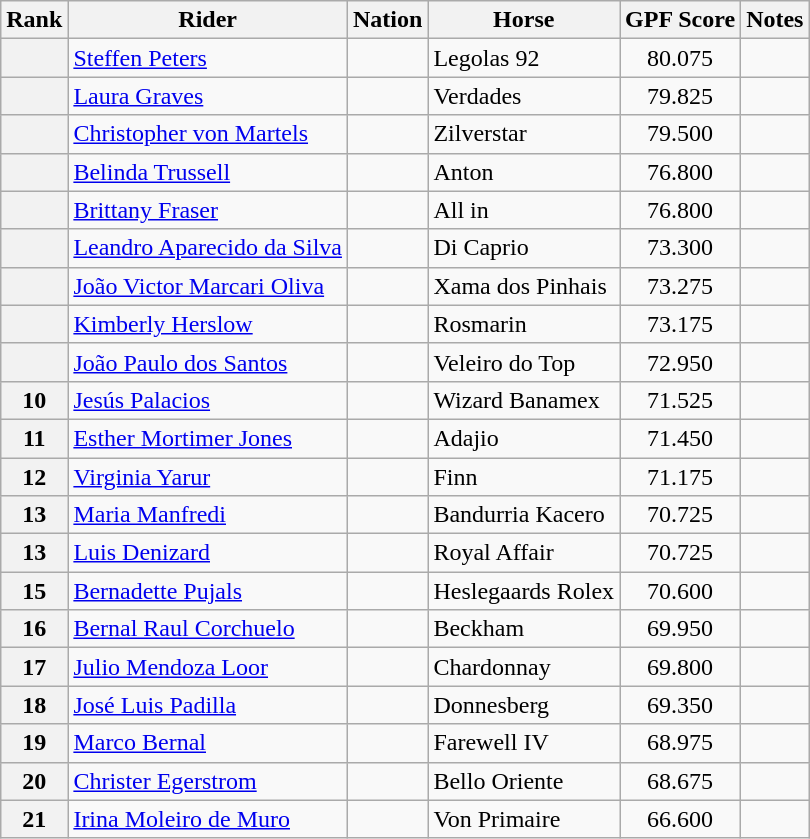<table class="wikitable sortable" style="text-align:center">
<tr>
<th>Rank</th>
<th>Rider</th>
<th>Nation</th>
<th>Horse</th>
<th>GPF Score</th>
<th>Notes</th>
</tr>
<tr>
<th></th>
<td align=left><a href='#'>Steffen Peters</a></td>
<td align=left></td>
<td align=left>Legolas 92</td>
<td>80.075</td>
<td></td>
</tr>
<tr>
<th></th>
<td align=left><a href='#'>Laura Graves</a></td>
<td align=left></td>
<td align=left>Verdades</td>
<td>79.825</td>
<td></td>
</tr>
<tr>
<th></th>
<td align=left><a href='#'>Christopher von Martels</a></td>
<td align=left></td>
<td align=left>Zilverstar</td>
<td>79.500</td>
<td></td>
</tr>
<tr>
<th></th>
<td align=left><a href='#'>Belinda Trussell</a></td>
<td align=left></td>
<td align=left>Anton</td>
<td>76.800</td>
<td></td>
</tr>
<tr>
<th></th>
<td align=left><a href='#'>Brittany Fraser</a></td>
<td align=left></td>
<td align=left>All in</td>
<td>76.800</td>
<td></td>
</tr>
<tr>
<th></th>
<td align=left><a href='#'>Leandro Aparecido da Silva</a></td>
<td align=left></td>
<td align=left>Di Caprio</td>
<td>73.300</td>
<td></td>
</tr>
<tr>
<th></th>
<td align=left><a href='#'>João Victor Marcari Oliva</a></td>
<td align=left></td>
<td align=left>Xama dos Pinhais</td>
<td>73.275</td>
<td></td>
</tr>
<tr>
<th></th>
<td align=left><a href='#'>Kimberly Herslow</a></td>
<td align=left></td>
<td align=left>Rosmarin</td>
<td>73.175</td>
<td></td>
</tr>
<tr>
<th></th>
<td align=left><a href='#'>João Paulo dos Santos</a></td>
<td align=left></td>
<td align=left>Veleiro do Top</td>
<td>72.950</td>
<td></td>
</tr>
<tr>
<th>10</th>
<td align=left><a href='#'>Jesús Palacios</a></td>
<td align=left></td>
<td align=left>Wizard Banamex</td>
<td>71.525</td>
<td></td>
</tr>
<tr>
<th>11</th>
<td align=left><a href='#'>Esther Mortimer Jones</a></td>
<td align=left></td>
<td align=left>Adajio</td>
<td>71.450</td>
<td></td>
</tr>
<tr>
<th>12</th>
<td align=left><a href='#'>Virginia Yarur</a></td>
<td align=left></td>
<td align=left>Finn</td>
<td>71.175</td>
<td></td>
</tr>
<tr>
<th>13</th>
<td align=left><a href='#'>Maria Manfredi</a></td>
<td align=left></td>
<td align=left>Bandurria Kacero</td>
<td>70.725</td>
<td></td>
</tr>
<tr>
<th>13</th>
<td align=left><a href='#'>Luis Denizard</a></td>
<td align=left></td>
<td align=left>Royal Affair</td>
<td>70.725</td>
<td></td>
</tr>
<tr>
<th>15</th>
<td align=left><a href='#'>Bernadette Pujals</a></td>
<td align=left></td>
<td align=left>Heslegaards Rolex</td>
<td>70.600</td>
<td></td>
</tr>
<tr>
<th>16</th>
<td align=left><a href='#'>Bernal Raul Corchuelo</a></td>
<td align=left></td>
<td align=left>Beckham</td>
<td>69.950</td>
<td></td>
</tr>
<tr>
<th>17</th>
<td align=left><a href='#'>Julio Mendoza Loor</a></td>
<td align=left></td>
<td align=left>Chardonnay</td>
<td>69.800</td>
<td></td>
</tr>
<tr>
<th>18</th>
<td align=left><a href='#'>José Luis Padilla</a></td>
<td align=left></td>
<td align=left>Donnesberg</td>
<td>69.350</td>
<td></td>
</tr>
<tr>
<th>19</th>
<td align=left><a href='#'>Marco Bernal</a></td>
<td align=left></td>
<td align=left>Farewell IV</td>
<td>68.975</td>
<td></td>
</tr>
<tr>
<th>20</th>
<td align=left><a href='#'>Christer Egerstrom</a></td>
<td align=left></td>
<td align=left>Bello Oriente</td>
<td>68.675</td>
<td></td>
</tr>
<tr>
<th>21</th>
<td align=left><a href='#'>Irina Moleiro de Muro</a></td>
<td align=left></td>
<td align=left>Von Primaire</td>
<td>66.600</td>
<td></td>
</tr>
</table>
